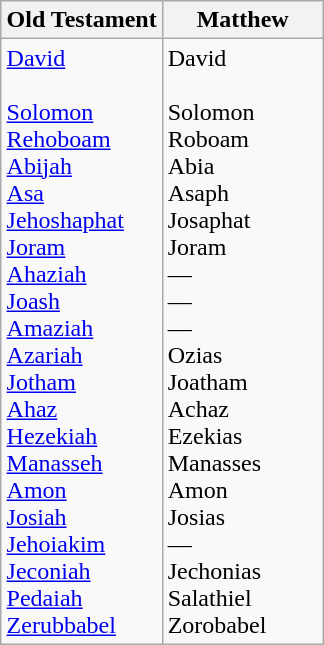<table class="wikitable"  style="margin:1em; float:right;">
<tr style="vertical-align:bottom;">
<th style="width:50%;">Old Testament</th>
<th style="width:50%;">Matthew</th>
</tr>
<tr>
<td><div><a href='#'>David</a></div><br><div><a href='#'>Solomon</a></div>
<div><a href='#'>Rehoboam</a></div>
<div><a href='#'>Abijah</a></div>
<div><a href='#'>Asa</a></div>
<div><a href='#'>Jehoshaphat</a></div>
<div><a href='#'>Joram</a></div>
<div><a href='#'>Ahaziah</a></div>
<div><a href='#'>Joash</a></div>
<div><a href='#'>Amaziah</a></div>
<div><a href='#'>Azariah</a></div>
<div><a href='#'>Jotham</a></div>
<div><a href='#'>Ahaz</a></div>
<div><a href='#'>Hezekiah</a></div>
<div><a href='#'>Manasseh</a></div>
<div><a href='#'>Amon</a></div>
<div><a href='#'>Josiah</a></div>
<div><a href='#'>Jehoiakim</a></div>
<div><a href='#'>Jeconiah</a></div>
<div><a href='#'>Pedaiah</a></div>
<div><a href='#'>Zerubbabel</a></div></td>
<td><div>David</div><br><div>Solomon</div>
<div>Roboam</div>
<div>Abia</div>
<div>Asaph</div>
<div>Josaphat</div>
<div>Joram</div>
<div>—</div>
<div>—</div>
<div>—</div>
<div>Ozias</div>
<div>Joatham</div>
<div>Achaz</div>
<div>Ezekias</div>
<div>Manasses</div>
<div>Amon</div>
<div>Josias</div>
<div>—</div>
<div>Jechonias</div>
<div>Salathiel</div>
<div>Zorobabel</div></td>
</tr>
</table>
